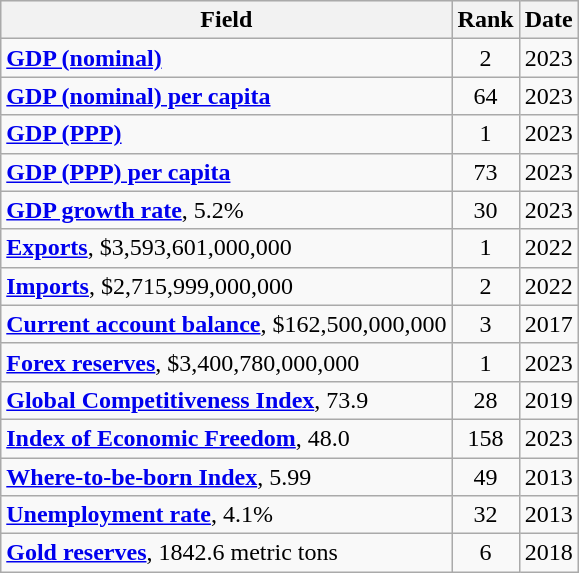<table class="wikitable sortable">
<tr style="background:#ececec;">
<th>Field</th>
<th>Rank</th>
<th>Date</th>
</tr>
<tr>
<td><strong><a href='#'>GDP (nominal)</a></strong></td>
<td style="text-align:center;">2</td>
<td align="right">2023</td>
</tr>
<tr>
<td><strong><a href='#'>GDP (nominal) per capita</a></strong></td>
<td style="text-align:center;">64</td>
<td align="right">2023</td>
</tr>
<tr>
<td><strong><a href='#'>GDP (PPP)</a></strong></td>
<td style="text-align:center;">1</td>
<td align="right">2023</td>
</tr>
<tr>
<td><strong><a href='#'>GDP (PPP) per capita</a></strong></td>
<td style="text-align:center;">73</td>
<td align="right">2023</td>
</tr>
<tr>
<td><strong><a href='#'>GDP growth rate</a></strong>, 5.2%</td>
<td style="text-align:center;">30</td>
<td align="right">2023</td>
</tr>
<tr>
<td><strong><a href='#'>Exports</a></strong>, $3,593,601,000,000</td>
<td style="text-align:center;">1</td>
<td align="right">2022</td>
</tr>
<tr>
<td><strong><a href='#'>Imports</a></strong>, $2,715,999,000,000</td>
<td style="text-align:center;">2</td>
<td align="right">2022</td>
</tr>
<tr>
<td><strong><a href='#'>Current account balance</a></strong>, $162,500,000,000</td>
<td style="text-align:center;">3</td>
<td align="right">2017</td>
</tr>
<tr>
<td><strong><a href='#'>Forex reserves</a></strong>, $3,400,780,000,000</td>
<td style="text-align:center;">1</td>
<td align="right">2023</td>
</tr>
<tr>
<td><strong><a href='#'>Global Competitiveness Index</a></strong>, 73.9</td>
<td style="text-align:center;">28</td>
<td align="right">2019</td>
</tr>
<tr>
<td><strong><a href='#'>Index of Economic Freedom</a></strong>, 48.0</td>
<td style="text-align:center;">158</td>
<td align="right">2023</td>
</tr>
<tr>
<td><strong><a href='#'>Where-to-be-born Index</a></strong>, 5.99</td>
<td style="text-align:center;">49</td>
<td align="right">2013</td>
</tr>
<tr>
<td><strong><a href='#'>Unemployment rate</a></strong>, 4.1%</td>
<td style="text-align:center;">32</td>
<td align="right">2013</td>
</tr>
<tr>
<td><strong><a href='#'>Gold reserves</a></strong>, 1842.6 metric tons</td>
<td style="text-align:center;">6</td>
<td align="right">2018</td>
</tr>
</table>
